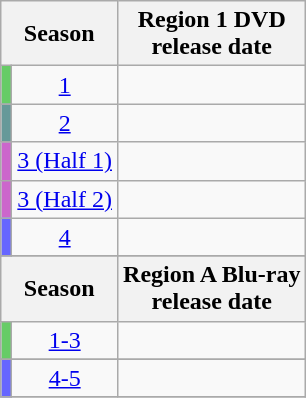<table class="wikitable" style="text-align:center">
<tr>
<th colspan="2">Season</th>
<th>Region 1 DVD<br>release date</th>
</tr>
<tr>
<td style="background:#6c6;"></td>
<td><a href='#'>1</a></td>
<td></td>
</tr>
<tr>
<td style="background:#699;"></td>
<td><a href='#'>2</a></td>
<td></td>
</tr>
<tr>
<td style="background:#c6c;"></td>
<td><a href='#'>3 (Half 1)</a></td>
<td></td>
</tr>
<tr>
<td style="background:#c6c;"></td>
<td><a href='#'>3 (Half 2)</a></td>
<td></td>
</tr>
<tr>
<td style="background:#66f;"></td>
<td><a href='#'>4</a></td>
<td></td>
</tr>
<tr>
</tr>
<tr>
<th colspan="2">Season</th>
<th>Region A Blu-ray<br>release date</th>
</tr>
<tr>
<td style="background:#6c6;"></td>
<td><a href='#'>1-3</a></td>
<td></td>
</tr>
<tr>
</tr>
<tr>
<td style="background:#66f;"></td>
<td><a href='#'>4-5</a></td>
<td></td>
</tr>
<tr>
</tr>
</table>
